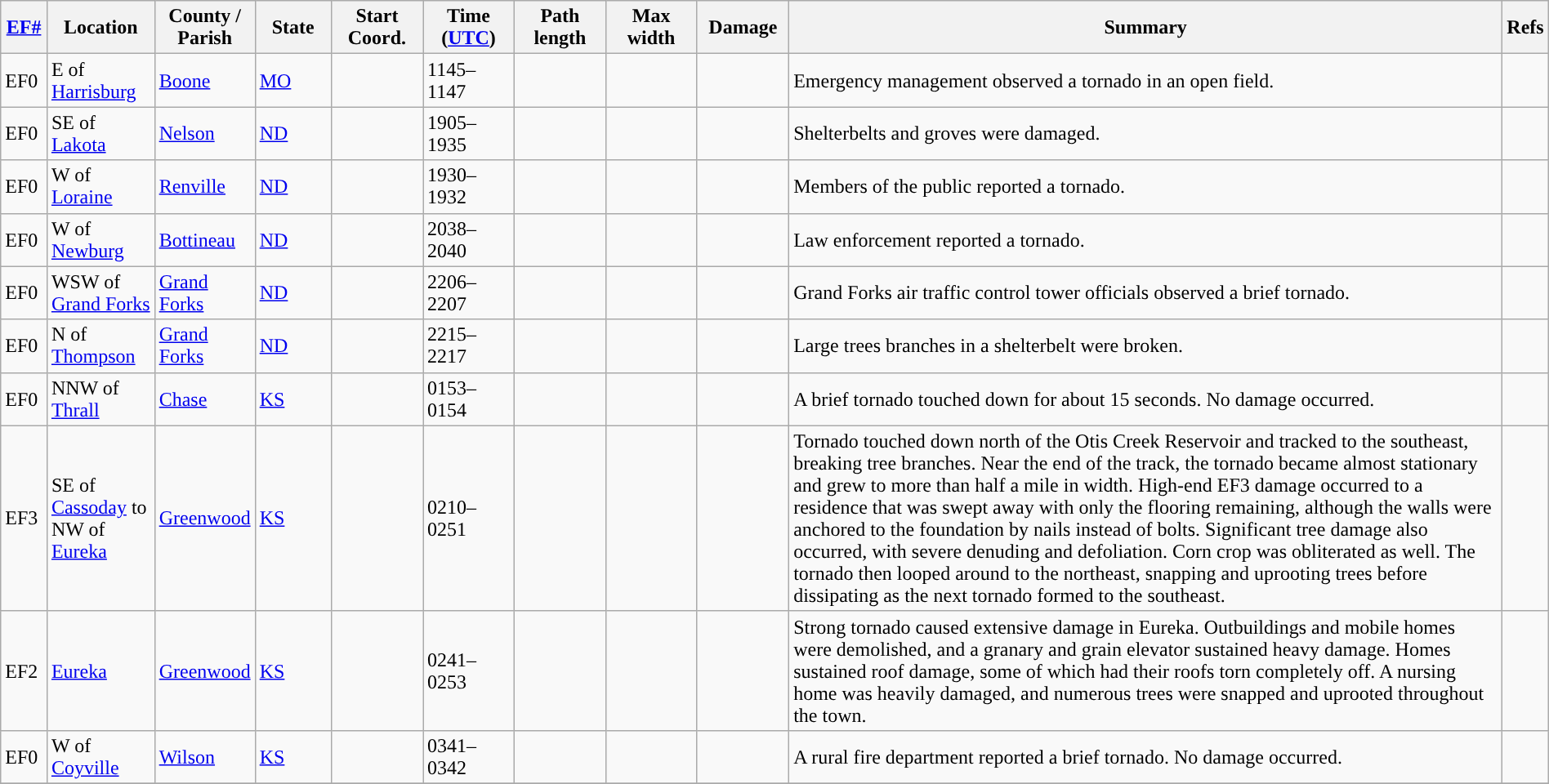<table class="wikitable sortable" style="width:100%;">
<tr>
<th scope="col" width="3%" align="center"><a href='#'>EF#</a></th>
<th scope="col" width="7%" align="center" class="unsortable">Location</th>
<th scope="col" width="6%" align="center" class="unsortable">County / Parish</th>
<th scope="col" width="5%" align="center">State</th>
<th scope="col" width="6%" align="center">Start Coord.</th>
<th scope="col" width="6%" align="center">Time (<a href='#'>UTC</a>)</th>
<th scope="col" width="6%" align="center">Path length</th>
<th scope="col" width="6%" align="center">Max width</th>
<th scope="col" width="6%" align="center">Damage</th>
<th scope="col" width="48%" class="unsortable" align="center">Summary</th>
<th scope="col" width="48%" class="unsortable" align="center">Refs</th>
</tr>
<tr>
<td>EF0</td>
<td>E of <a href='#'>Harrisburg</a></td>
<td><a href='#'>Boone</a></td>
<td><a href='#'>MO</a></td>
<td></td>
<td>1145–1147</td>
<td></td>
<td></td>
<td></td>
<td>Emergency management observed a tornado in an open field.</td>
<td></td>
</tr>
<tr>
<td>EF0</td>
<td>SE of <a href='#'>Lakota</a></td>
<td><a href='#'>Nelson</a></td>
<td><a href='#'>ND</a></td>
<td></td>
<td>1905–1935</td>
<td></td>
<td></td>
<td></td>
<td>Shelterbelts and groves were damaged.</td>
<td></td>
</tr>
<tr>
<td>EF0</td>
<td>W of <a href='#'>Loraine</a></td>
<td><a href='#'>Renville</a></td>
<td><a href='#'>ND</a></td>
<td></td>
<td>1930–1932</td>
<td></td>
<td></td>
<td></td>
<td>Members of the public reported a tornado.</td>
<td></td>
</tr>
<tr>
<td>EF0</td>
<td>W of <a href='#'>Newburg</a></td>
<td><a href='#'>Bottineau</a></td>
<td><a href='#'>ND</a></td>
<td></td>
<td>2038–2040</td>
<td></td>
<td></td>
<td></td>
<td>Law enforcement reported a tornado.</td>
<td></td>
</tr>
<tr>
<td>EF0</td>
<td>WSW of <a href='#'>Grand Forks</a></td>
<td><a href='#'>Grand Forks</a></td>
<td><a href='#'>ND</a></td>
<td></td>
<td>2206–2207</td>
<td></td>
<td></td>
<td></td>
<td>Grand Forks air traffic control tower officials observed a brief tornado.</td>
<td></td>
</tr>
<tr>
<td>EF0</td>
<td>N of <a href='#'>Thompson</a></td>
<td><a href='#'>Grand Forks</a></td>
<td><a href='#'>ND</a></td>
<td></td>
<td>2215–2217</td>
<td></td>
<td></td>
<td></td>
<td>Large trees branches in a shelterbelt were broken.</td>
<td></td>
</tr>
<tr>
<td>EF0</td>
<td>NNW of <a href='#'>Thrall</a></td>
<td><a href='#'>Chase</a></td>
<td><a href='#'>KS</a></td>
<td></td>
<td>0153–0154</td>
<td></td>
<td></td>
<td></td>
<td>A brief tornado touched down for about 15 seconds. No damage occurred.</td>
<td></td>
</tr>
<tr>
<td>EF3</td>
<td>SE of <a href='#'>Cassoday</a> to NW of <a href='#'>Eureka</a></td>
<td><a href='#'>Greenwood</a></td>
<td><a href='#'>KS</a></td>
<td></td>
<td>0210–0251</td>
<td></td>
<td></td>
<td></td>
<td>Tornado touched down north of the Otis Creek Reservoir and tracked to the southeast, breaking tree branches. Near the end of the track, the tornado became almost stationary and grew to more than half a mile in width. High-end EF3 damage occurred to a residence that was swept away with only the flooring remaining, although the walls were anchored to the foundation by nails instead of bolts. Significant tree damage also occurred, with severe denuding and defoliation. Corn crop was obliterated as well. The tornado then looped around to the northeast, snapping and uprooting trees before dissipating as the next tornado formed to the southeast.</td>
<td></td>
</tr>
<tr>
<td>EF2</td>
<td><a href='#'>Eureka</a></td>
<td><a href='#'>Greenwood</a></td>
<td><a href='#'>KS</a></td>
<td></td>
<td>0241–0253</td>
<td></td>
<td></td>
<td></td>
<td>Strong tornado caused extensive damage in Eureka. Outbuildings and mobile homes were demolished, and a granary and grain elevator sustained heavy damage. Homes sustained roof damage, some of which had their roofs torn completely off. A nursing home was heavily damaged, and numerous trees were snapped and uprooted throughout the town.</td>
<td></td>
</tr>
<tr>
<td>EF0</td>
<td>W of <a href='#'>Coyville</a></td>
<td><a href='#'>Wilson</a></td>
<td><a href='#'>KS</a></td>
<td></td>
<td>0341–0342</td>
<td></td>
<td></td>
<td></td>
<td>A rural fire department reported a brief tornado. No damage occurred.</td>
<td></td>
</tr>
<tr>
</tr>
</table>
